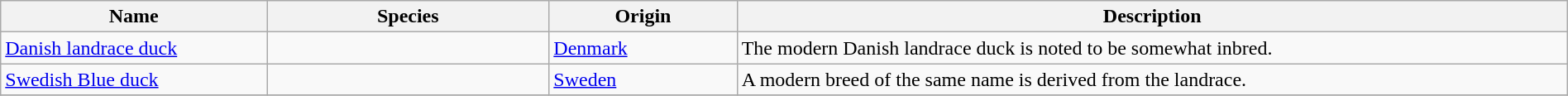<table class="wikitable sortable" style="width:100%; height:auto;">
<tr>
<th style="width:17%;">Name</th>
<th style="width:18%;">Species</th>
<th style="width:12%;">Origin</th>
<th style="width:53%;" class="unsortable">Description</th>
</tr>
<tr>
<td><a href='#'>Danish landrace duck</a></td>
<td></td>
<td><a href='#'>Denmark</a></td>
<td>The modern Danish landrace duck is noted to be somewhat inbred.</td>
</tr>
<tr>
<td><a href='#'>Swedish Blue duck</a></td>
<td></td>
<td><a href='#'>Sweden</a></td>
<td>A modern breed of the same name is derived from the landrace.</td>
</tr>
<tr>
</tr>
</table>
